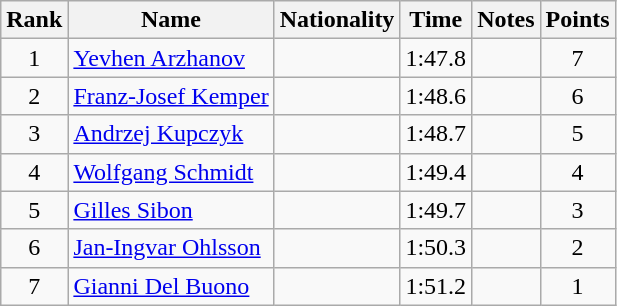<table class="wikitable sortable" style="text-align:center">
<tr>
<th>Rank</th>
<th>Name</th>
<th>Nationality</th>
<th>Time</th>
<th>Notes</th>
<th>Points</th>
</tr>
<tr>
<td>1</td>
<td align=left><a href='#'>Yevhen Arzhanov</a></td>
<td align=left></td>
<td>1:47.8</td>
<td></td>
<td>7</td>
</tr>
<tr>
<td>2</td>
<td align=left><a href='#'>Franz-Josef Kemper</a></td>
<td align=left></td>
<td>1:48.6</td>
<td></td>
<td>6</td>
</tr>
<tr>
<td>3</td>
<td align=left><a href='#'>Andrzej Kupczyk</a></td>
<td align=left></td>
<td>1:48.7</td>
<td></td>
<td>5</td>
</tr>
<tr>
<td>4</td>
<td align=left><a href='#'>Wolfgang Schmidt</a></td>
<td align=left></td>
<td>1:49.4</td>
<td></td>
<td>4</td>
</tr>
<tr>
<td>5</td>
<td align=left><a href='#'>Gilles Sibon</a></td>
<td align=left></td>
<td>1:49.7</td>
<td></td>
<td>3</td>
</tr>
<tr>
<td>6</td>
<td align=left><a href='#'>Jan-Ingvar Ohlsson</a></td>
<td align=left></td>
<td>1:50.3</td>
<td></td>
<td>2</td>
</tr>
<tr>
<td>7</td>
<td align=left><a href='#'>Gianni Del Buono</a></td>
<td align=left></td>
<td>1:51.2</td>
<td></td>
<td>1</td>
</tr>
</table>
